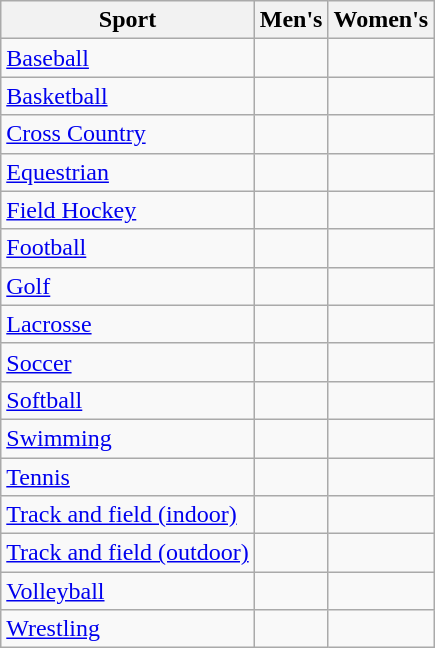<table class="wikitable" style="text-align:center;">
<tr>
<th>Sport</th>
<th>Men's</th>
<th>Women's</th>
</tr>
<tr>
<td align="left"><a href='#'>Baseball</a></td>
<td></td>
<td></td>
</tr>
<tr>
<td align="left"><a href='#'>Basketball</a></td>
<td></td>
<td></td>
</tr>
<tr>
<td align="left"><a href='#'>Cross Country</a></td>
<td></td>
<td></td>
</tr>
<tr>
<td align="left"><a href='#'>Equestrian</a></td>
<td></td>
<td></td>
</tr>
<tr>
<td align="left"><a href='#'>Field Hockey</a></td>
<td></td>
<td></td>
</tr>
<tr>
<td align="left"><a href='#'>Football</a></td>
<td></td>
<td></td>
</tr>
<tr>
<td align="left"><a href='#'>Golf</a></td>
<td></td>
<td></td>
</tr>
<tr>
<td align="left"><a href='#'>Lacrosse</a></td>
<td></td>
<td></td>
</tr>
<tr>
<td align="left"><a href='#'>Soccer</a></td>
<td></td>
<td></td>
</tr>
<tr>
<td align="left"><a href='#'>Softball</a></td>
<td></td>
<td></td>
</tr>
<tr>
<td align="left"><a href='#'>Swimming</a></td>
<td></td>
<td></td>
</tr>
<tr>
<td align="left"><a href='#'>Tennis</a></td>
<td></td>
<td></td>
</tr>
<tr>
<td align="left"><a href='#'>Track and field (indoor)</a></td>
<td></td>
<td></td>
</tr>
<tr>
<td align="left"><a href='#'>Track and field (outdoor)</a></td>
<td></td>
<td></td>
</tr>
<tr>
<td align="left"><a href='#'>Volleyball</a></td>
<td></td>
<td></td>
</tr>
<tr>
<td align="left"><a href='#'>Wrestling</a></td>
<td></td>
<td></td>
</tr>
</table>
